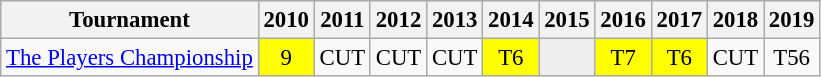<table class="wikitable" style="font-size:95%;text-align:center;">
<tr>
<th>Tournament</th>
<th>2010</th>
<th>2011</th>
<th>2012</th>
<th>2013</th>
<th>2014</th>
<th>2015</th>
<th>2016</th>
<th>2017</th>
<th>2018</th>
<th>2019</th>
</tr>
<tr>
<td align=left><a href='#'>The Players Championship</a></td>
<td style="background:yellow;">9</td>
<td>CUT</td>
<td>CUT</td>
<td>CUT</td>
<td style="background:yellow;">T6</td>
<td style="background:#eeeeee;"></td>
<td style="background:yellow;">T7</td>
<td style="background:yellow;">T6</td>
<td>CUT</td>
<td>T56</td>
</tr>
</table>
